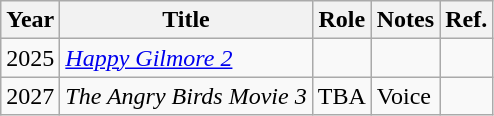<table class="wikitable sortable">
<tr>
<th>Year</th>
<th>Title</th>
<th>Role</th>
<th>Notes</th>
<th>Ref.</th>
</tr>
<tr>
<td>2025</td>
<td><em><a href='#'>Happy Gilmore 2</a></em></td>
<td></td>
<td></td>
<td></td>
</tr>
<tr>
<td>2027</td>
<td><em>The Angry Birds Movie 3</em></td>
<td>TBA</td>
<td>Voice</td>
<td></td>
</tr>
</table>
